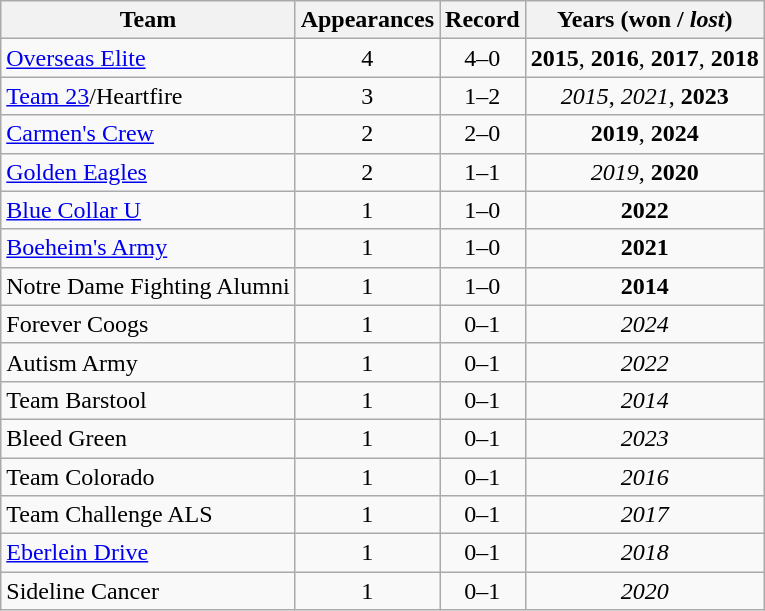<table class="wikitable sortable" style="text-align:center;">
<tr>
<th scope="col">Team</th>
<th scope="col">Appearances</th>
<th scope="col">Record</th>
<th scope="col">Years (<strong>won</strong> / <em>lost</em>)</th>
</tr>
<tr>
<td scope="row" align=left><a href='#'>Overseas Elite</a></td>
<td>4</td>
<td>4–0</td>
<td><strong>2015</strong>, <strong>2016</strong>, <strong>2017</strong>, <strong>2018</strong></td>
</tr>
<tr>
<td scope="row" align=left><a href='#'>Team 23</a>/Heartfire</td>
<td>3</td>
<td>1–2</td>
<td><em>2015</em>, <em>2021</em>, <strong>2023</strong></td>
</tr>
<tr>
<td scope="row" align=left><a href='#'>Carmen's Crew</a></td>
<td>2</td>
<td>2–0</td>
<td><strong>2019</strong>, <strong>2024</strong></td>
</tr>
<tr>
<td scope="row" align=left><a href='#'>Golden Eagles</a></td>
<td>2</td>
<td>1–1</td>
<td><em>2019</em>, <strong>2020</strong></td>
</tr>
<tr>
<td scope="row" align=left><a href='#'>Blue Collar U</a></td>
<td>1</td>
<td>1–0</td>
<td><strong>2022</strong></td>
</tr>
<tr>
<td scope="row" align=left><a href='#'>Boeheim's Army</a></td>
<td>1</td>
<td>1–0</td>
<td><strong>2021</strong></td>
</tr>
<tr>
<td scope="row" align=left>Notre Dame Fighting Alumni</td>
<td>1</td>
<td>1–0</td>
<td><strong>2014</strong></td>
</tr>
<tr>
<td scope="row" align=left>Forever Coogs</td>
<td>1</td>
<td>0–1</td>
<td><em>2024</em></td>
</tr>
<tr>
<td scope="row" align=left>Autism Army</td>
<td>1</td>
<td>0–1</td>
<td><em>2022</em></td>
</tr>
<tr>
<td scope="row" align=left>Team Barstool</td>
<td>1</td>
<td>0–1</td>
<td><em>2014</em></td>
</tr>
<tr>
<td scope="row" align=left>Bleed Green</td>
<td>1</td>
<td>0–1</td>
<td><em>2023</em></td>
</tr>
<tr>
<td scope="row" align=left>Team Colorado</td>
<td>1</td>
<td>0–1</td>
<td><em>2016</em></td>
</tr>
<tr>
<td scope="row" align=left>Team Challenge ALS</td>
<td>1</td>
<td>0–1</td>
<td><em>2017</em></td>
</tr>
<tr>
<td scope="row" align=left><a href='#'>Eberlein Drive</a></td>
<td>1</td>
<td>0–1</td>
<td><em>2018</em></td>
</tr>
<tr>
<td scope="row" align=left>Sideline Cancer</td>
<td>1</td>
<td>0–1</td>
<td><em>2020</em></td>
</tr>
</table>
